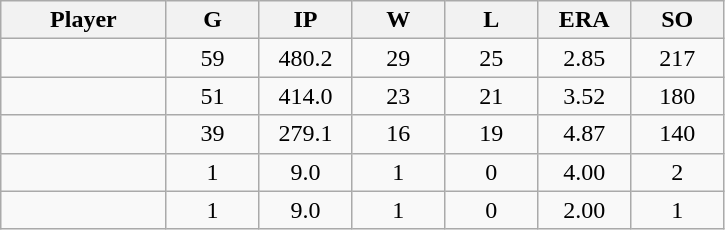<table class="wikitable sortable">
<tr>
<th bgcolor="#DDDDFF" width="16%">Player</th>
<th bgcolor="#DDDDFF" width="9%">G</th>
<th bgcolor="#DDDDFF" width="9%">IP</th>
<th bgcolor="#DDDDFF" width="9%">W</th>
<th bgcolor="#DDDDFF" width="9%">L</th>
<th bgcolor="#DDDDFF" width="9%">ERA</th>
<th bgcolor="#DDDDFF" width="9%">SO</th>
</tr>
<tr align="center">
<td></td>
<td>59</td>
<td>480.2</td>
<td>29</td>
<td>25</td>
<td>2.85</td>
<td>217</td>
</tr>
<tr align="center">
<td></td>
<td>51</td>
<td>414.0</td>
<td>23</td>
<td>21</td>
<td>3.52</td>
<td>180</td>
</tr>
<tr align="center">
<td></td>
<td>39</td>
<td>279.1</td>
<td>16</td>
<td>19</td>
<td>4.87</td>
<td>140</td>
</tr>
<tr align="center">
<td></td>
<td>1</td>
<td>9.0</td>
<td>1</td>
<td>0</td>
<td>4.00</td>
<td>2</td>
</tr>
<tr align="center">
<td></td>
<td>1</td>
<td>9.0</td>
<td>1</td>
<td>0</td>
<td>2.00</td>
<td>1</td>
</tr>
</table>
